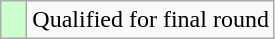<table class="wikitable">
<tr>
<td style="width:10px; background:#cfc"></td>
<td>Qualified for final round</td>
</tr>
</table>
